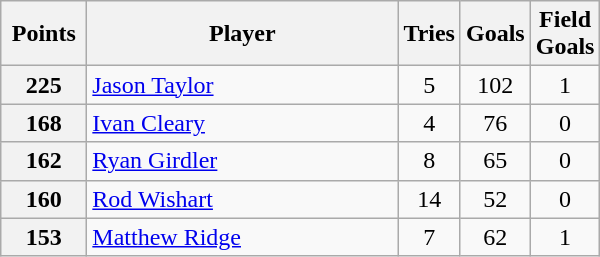<table class="wikitable" style="text-align:left;">
<tr>
<th width=50>Points</th>
<th width=200>Player</th>
<th width=30>Tries</th>
<th width=30>Goals</th>
<th width=30>Field Goals</th>
</tr>
<tr>
<th>225</th>
<td> <a href='#'>Jason Taylor</a></td>
<td align=center>5</td>
<td align=center>102</td>
<td align=center>1</td>
</tr>
<tr>
<th>168</th>
<td> <a href='#'>Ivan Cleary</a></td>
<td align=center>4</td>
<td align=center>76</td>
<td align=center>0</td>
</tr>
<tr>
<th>162</th>
<td> <a href='#'>Ryan Girdler</a></td>
<td align=center>8</td>
<td align=center>65</td>
<td align=center>0</td>
</tr>
<tr>
<th>160</th>
<td> <a href='#'>Rod Wishart</a></td>
<td align=center>14</td>
<td align=center>52</td>
<td align=center>0</td>
</tr>
<tr>
<th>153</th>
<td> <a href='#'>Matthew Ridge</a></td>
<td align=center>7</td>
<td align=center>62</td>
<td align=center>1</td>
</tr>
</table>
